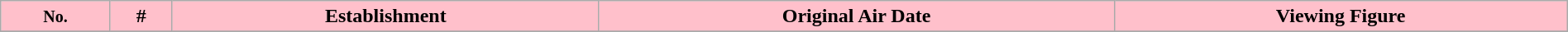<table class="wikitable plainrowheaders" style="width:100%; margin:auto;">
<tr>
<th style="background:#ffc0cb;"><small>No.</small></th>
<th style="background:#ffc0cb;">#</th>
<th style="background:#ffc0cb;">Establishment</th>
<th style="background:#ffc0cb;">Original Air Date</th>
<th style="background:#ffc0cb;">Viewing Figure</th>
</tr>
<tr>
</tr>
</table>
